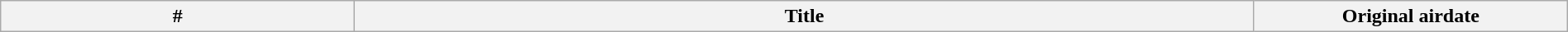<table class="wikitable plainrowheaders"  style="width:100%; background:#fff;">
<tr>
<th>#</th>
<th>Title</th>
<th style="width:20%;">Original airdate<br>

</th>
</tr>
</table>
